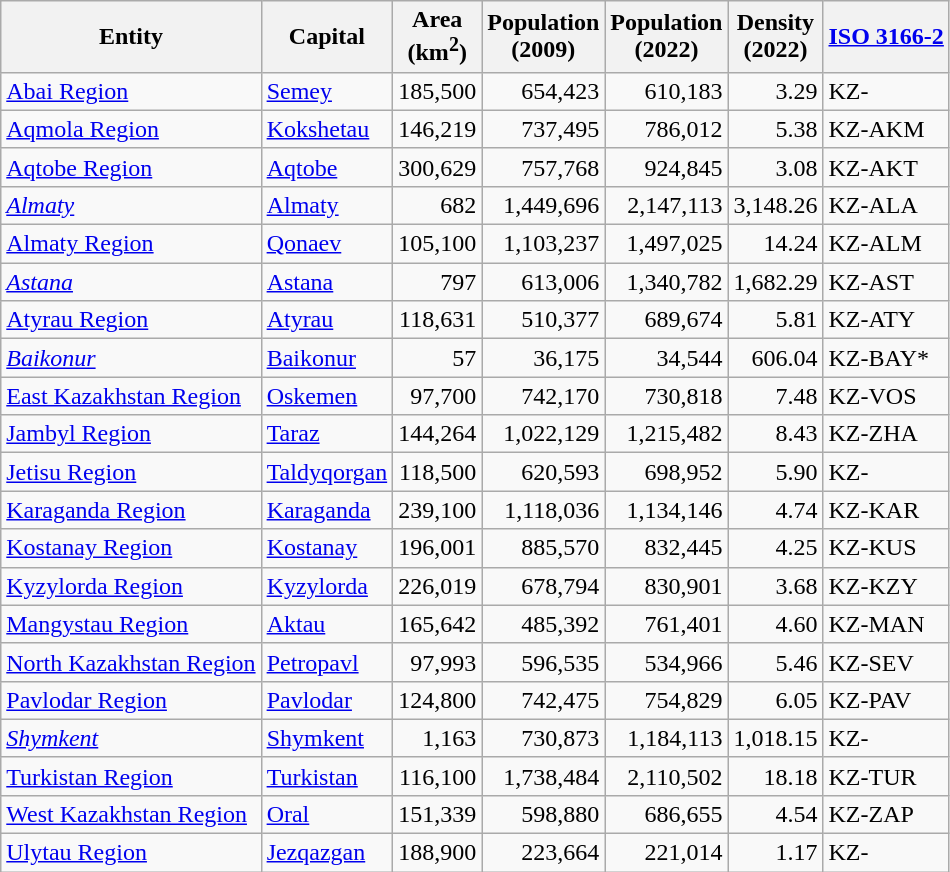<table class="wikitable sortable">
<tr>
<th>Entity</th>
<th>Capital</th>
<th>Area<br>(km<sup>2</sup>)</th>
<th>Population <br> (2009)</th>
<th>Population <br> (2022)</th>
<th>Density<br>(2022)</th>
<th><a href='#'>ISO 3166-2</a></th>
</tr>
<tr>
<td><a href='#'>Abai Region</a></td>
<td><a href='#'>Semey</a></td>
<td align="right">185,500</td>
<td align="right">654,423</td>
<td align="right">610,183</td>
<td align="right">3.29</td>
<td>KZ-</td>
</tr>
<tr>
<td><a href='#'>Aqmola Region</a></td>
<td><a href='#'>Kokshetau</a></td>
<td align="right">146,219</td>
<td align="right">737,495</td>
<td align="right">786,012</td>
<td align="right">5.38</td>
<td>KZ-AKM</td>
</tr>
<tr>
<td><a href='#'>Aqtobe Region</a></td>
<td><a href='#'>Aqtobe</a></td>
<td align="right">300,629</td>
<td align="right">757,768</td>
<td align="right">924,845</td>
<td align="right">3.08</td>
<td>KZ-AKT</td>
</tr>
<tr>
<td><em><a href='#'>Almaty</a></em></td>
<td><a href='#'>Almaty</a></td>
<td align="right">682</td>
<td align="right">1,449,696</td>
<td align="right">2,147,113</td>
<td align="right">3,148.26</td>
<td>KZ-ALA</td>
</tr>
<tr>
<td><a href='#'>Almaty Region</a></td>
<td><a href='#'>Qonaev</a></td>
<td align="right">105,100</td>
<td align="right">1,103,237</td>
<td align="right">1,497,025</td>
<td align="right">14.24</td>
<td>KZ-ALM</td>
</tr>
<tr>
<td><em><a href='#'>Astana</a></em></td>
<td><a href='#'>Astana</a></td>
<td align="right">797</td>
<td align="right">613,006</td>
<td align="right">1,340,782</td>
<td align="right">1,682.29</td>
<td>KZ-AST</td>
</tr>
<tr>
<td><a href='#'>Atyrau Region</a></td>
<td><a href='#'>Atyrau</a></td>
<td align="right">118,631</td>
<td align="right">510,377</td>
<td align="right">689,674</td>
<td align="right">5.81</td>
<td>KZ-ATY</td>
</tr>
<tr>
<td><em><a href='#'>Baikonur</a></em></td>
<td><a href='#'>Baikonur</a></td>
<td align="right">57</td>
<td align="right">36,175</td>
<td align="right">34,544</td>
<td align="right">606.04</td>
<td>KZ-BAY*</td>
</tr>
<tr>
<td><a href='#'>East Kazakhstan Region</a></td>
<td><a href='#'>Oskemen</a></td>
<td align="right">97,700</td>
<td align="right">742,170</td>
<td align="right">730,818</td>
<td align="right">7.48</td>
<td>KZ-VOS</td>
</tr>
<tr>
<td><a href='#'>Jambyl Region</a></td>
<td><a href='#'>Taraz</a></td>
<td align="right">144,264</td>
<td align="right">1,022,129</td>
<td align="right">1,215,482</td>
<td align="right">8.43</td>
<td>KZ-ZHA</td>
</tr>
<tr>
<td><a href='#'>Jetisu Region</a></td>
<td><a href='#'>Taldyqorgan</a></td>
<td align="right">118,500</td>
<td align="right">620,593</td>
<td align="right">698,952</td>
<td align="right">5.90</td>
<td>KZ-</td>
</tr>
<tr>
<td><a href='#'>Karaganda Region</a></td>
<td><a href='#'>Karaganda</a></td>
<td align="right">239,100</td>
<td align="right">1,118,036</td>
<td align="right">1,134,146</td>
<td align="right">4.74</td>
<td>KZ-KAR</td>
</tr>
<tr>
<td><a href='#'>Kostanay Region</a></td>
<td><a href='#'>Kostanay</a></td>
<td align="right">196,001</td>
<td align="right">885,570</td>
<td align="right">832,445</td>
<td align="right">4.25</td>
<td>KZ-KUS</td>
</tr>
<tr>
<td><a href='#'>Kyzylorda Region</a></td>
<td><a href='#'>Kyzylorda</a></td>
<td align="right">226,019</td>
<td align="right">678,794</td>
<td align="right">830,901</td>
<td align="right">3.68</td>
<td>KZ-KZY</td>
</tr>
<tr>
<td><a href='#'>Mangystau Region</a></td>
<td><a href='#'>Aktau</a></td>
<td align="right">165,642</td>
<td align="right">485,392</td>
<td align="right">761,401</td>
<td align="right">4.60</td>
<td>KZ-MAN</td>
</tr>
<tr>
<td><a href='#'>North Kazakhstan Region</a></td>
<td><a href='#'>Petropavl</a></td>
<td align="right">97,993</td>
<td align="right">596,535</td>
<td align="right">534,966</td>
<td align="right">5.46</td>
<td>KZ-SEV</td>
</tr>
<tr>
<td><a href='#'>Pavlodar Region</a></td>
<td><a href='#'>Pavlodar</a></td>
<td align="right">124,800</td>
<td align="right">742,475</td>
<td align="right">754,829</td>
<td align="right">6.05</td>
<td>KZ-PAV</td>
</tr>
<tr>
<td><em><a href='#'>Shymkent</a></em></td>
<td><a href='#'>Shymkent</a></td>
<td align="right">1,163</td>
<td align="right">730,873</td>
<td align="right">1,184,113</td>
<td align="right">1,018.15</td>
<td>KZ-</td>
</tr>
<tr>
<td><a href='#'>Turkistan Region</a></td>
<td><a href='#'>Turkistan</a></td>
<td align="right">116,100</td>
<td align="right">1,738,484</td>
<td align="right">2,110,502</td>
<td align="right">18.18</td>
<td>KZ-TUR</td>
</tr>
<tr>
<td><a href='#'>West Kazakhstan Region</a></td>
<td><a href='#'>Oral</a></td>
<td align="right">151,339</td>
<td align="right">598,880</td>
<td align="right">686,655</td>
<td align="right">4.54</td>
<td>KZ-ZAP</td>
</tr>
<tr>
<td><a href='#'>Ulytau Region</a></td>
<td><a href='#'>Jezqazgan</a></td>
<td align="right">188,900</td>
<td align="right">223,664</td>
<td align="right">221,014</td>
<td align="right">1.17</td>
<td>KZ-</td>
</tr>
</table>
